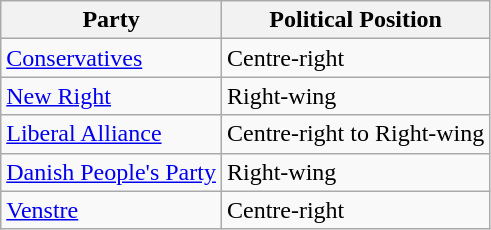<table class="wikitable mw-collapsible mw-collapsed">
<tr>
<th>Party</th>
<th>Political Position</th>
</tr>
<tr>
<td><a href='#'>Conservatives</a></td>
<td>Centre-right</td>
</tr>
<tr>
<td><a href='#'>New Right</a></td>
<td>Right-wing</td>
</tr>
<tr>
<td><a href='#'>Liberal Alliance</a></td>
<td>Centre-right to Right-wing</td>
</tr>
<tr>
<td><a href='#'>Danish People's Party</a></td>
<td>Right-wing</td>
</tr>
<tr>
<td><a href='#'>Venstre</a></td>
<td>Centre-right</td>
</tr>
</table>
